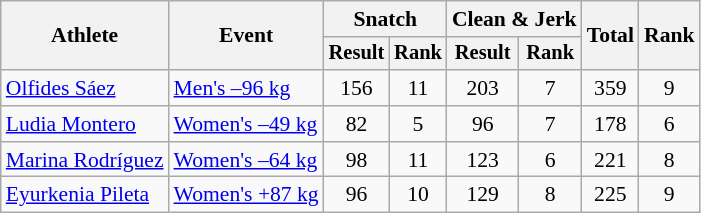<table class="wikitable" style="font-size:90%">
<tr>
<th rowspan="2">Athlete</th>
<th rowspan="2">Event</th>
<th colspan="2">Snatch</th>
<th colspan="2">Clean & Jerk</th>
<th rowspan="2">Total</th>
<th rowspan="2">Rank</th>
</tr>
<tr style="font-size:95%">
<th>Result</th>
<th>Rank</th>
<th>Result</th>
<th>Rank</th>
</tr>
<tr align=center>
<td align=left><a href='#'>Olfides Sáez</a></td>
<td align=left><a href='#'>Men's –96 kg</a></td>
<td>156</td>
<td>11</td>
<td>203</td>
<td>7</td>
<td>359</td>
<td>9</td>
</tr>
<tr align=center>
<td align=left><a href='#'>Ludia Montero</a></td>
<td align=left><a href='#'>Women's –49 kg</a></td>
<td>82</td>
<td>5</td>
<td>96</td>
<td>7</td>
<td>178</td>
<td>6</td>
</tr>
<tr align=center>
<td align=left><a href='#'>Marina Rodríguez</a></td>
<td align=left><a href='#'>Women's –64 kg</a></td>
<td>98</td>
<td>11</td>
<td>123</td>
<td>6</td>
<td>221</td>
<td>8</td>
</tr>
<tr align=center>
<td align=left><a href='#'>Eyurkenia Pileta</a></td>
<td align=left><a href='#'>Women's +87 kg</a></td>
<td>96</td>
<td>10</td>
<td>129</td>
<td>8</td>
<td>225</td>
<td>9</td>
</tr>
</table>
